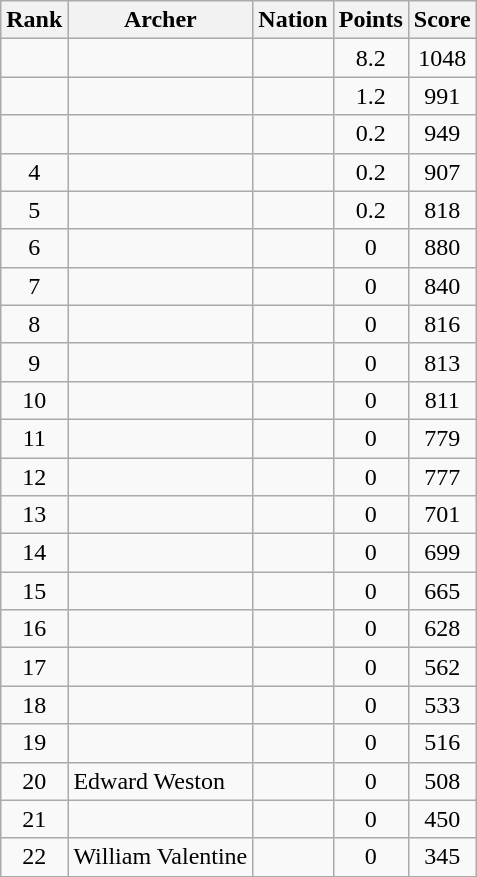<table class="wikitable sortable" style="text-align:center">
<tr>
<th>Rank</th>
<th>Archer</th>
<th>Nation</th>
<th>Points</th>
<th>Score</th>
</tr>
<tr>
<td></td>
<td align=left></td>
<td align=left></td>
<td>8.2</td>
<td>1048</td>
</tr>
<tr>
<td></td>
<td align=left></td>
<td align=left></td>
<td>1.2</td>
<td>991</td>
</tr>
<tr>
<td></td>
<td align=left></td>
<td align=left></td>
<td>0.2</td>
<td>949</td>
</tr>
<tr>
<td>4</td>
<td align=left></td>
<td align=left></td>
<td>0.2</td>
<td>907</td>
</tr>
<tr>
<td>5</td>
<td align=left></td>
<td align=left></td>
<td>0.2</td>
<td>818</td>
</tr>
<tr>
<td>6</td>
<td align=left></td>
<td align=left></td>
<td>0</td>
<td>880</td>
</tr>
<tr>
<td>7</td>
<td align=left></td>
<td align=left></td>
<td>0</td>
<td>840</td>
</tr>
<tr>
<td>8</td>
<td align=left></td>
<td align=left></td>
<td>0</td>
<td>816</td>
</tr>
<tr>
<td>9</td>
<td align=left></td>
<td align=left></td>
<td>0</td>
<td>813</td>
</tr>
<tr>
<td>10</td>
<td align=left></td>
<td align=left></td>
<td>0</td>
<td>811</td>
</tr>
<tr>
<td>11</td>
<td align=left></td>
<td align=left></td>
<td>0</td>
<td>779</td>
</tr>
<tr>
<td>12</td>
<td align=left></td>
<td align=left></td>
<td>0</td>
<td>777</td>
</tr>
<tr>
<td>13</td>
<td align=left></td>
<td align=left></td>
<td>0</td>
<td>701</td>
</tr>
<tr>
<td>14</td>
<td align=left></td>
<td align=left></td>
<td>0</td>
<td>699</td>
</tr>
<tr>
<td>15</td>
<td align=left></td>
<td align=left></td>
<td>0</td>
<td>665</td>
</tr>
<tr>
<td>16</td>
<td align=left></td>
<td align=left></td>
<td>0</td>
<td>628</td>
</tr>
<tr>
<td>17</td>
<td align=left></td>
<td align=left></td>
<td>0</td>
<td>562</td>
</tr>
<tr>
<td>18</td>
<td align=left></td>
<td align=left></td>
<td>0</td>
<td>533</td>
</tr>
<tr>
<td>19</td>
<td align=left></td>
<td align=left></td>
<td>0</td>
<td>516</td>
</tr>
<tr>
<td>20</td>
<td align=left>Edward Weston</td>
<td align=left></td>
<td>0</td>
<td>508</td>
</tr>
<tr>
<td>21</td>
<td align=left></td>
<td align=left></td>
<td>0</td>
<td>450</td>
</tr>
<tr>
<td>22</td>
<td align=left>William Valentine</td>
<td align=left></td>
<td>0</td>
<td>345</td>
</tr>
</table>
